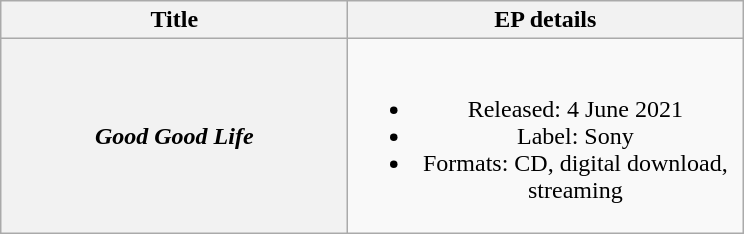<table class="wikitable plainrowheaders" style="text-align:center;" border="1">
<tr>
<th scope="col" style="width:14em;">Title</th>
<th scope="col" style="width:16em;">EP details</th>
</tr>
<tr>
<th scope="row"><em>Good Good Life</em></th>
<td><br><ul><li>Released: 4 June 2021</li><li>Label: Sony</li><li>Formats: CD, digital download, streaming</li></ul></td>
</tr>
</table>
